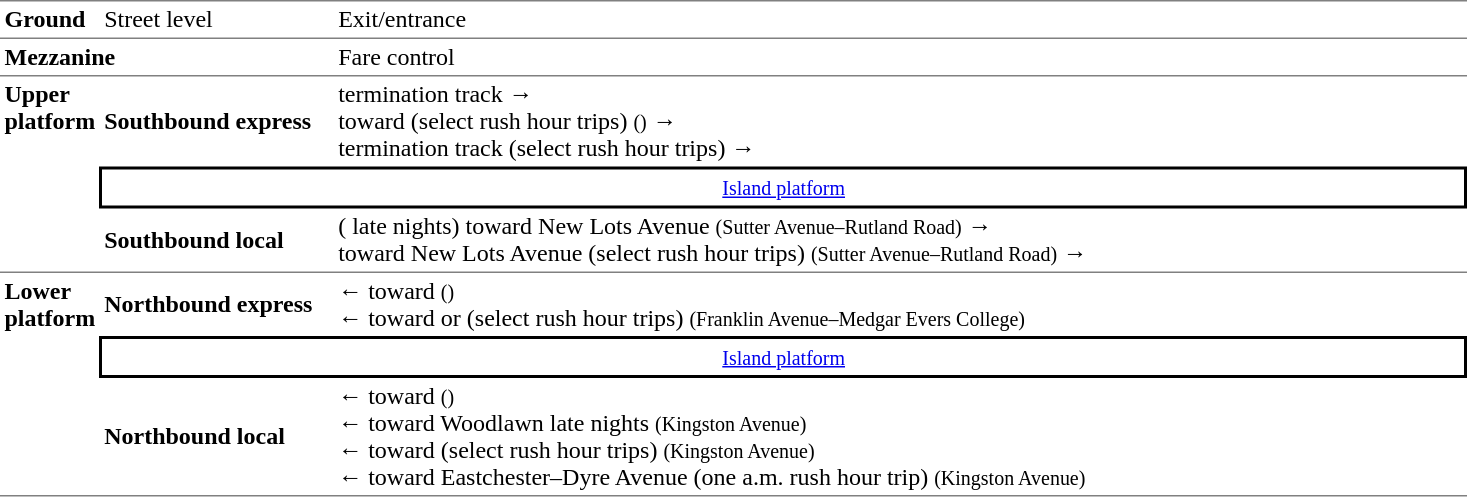<table border=0 cellspacing=0 cellpadding=3>
<tr>
<td style="border-top:solid 1px gray;" width=50><strong>Ground</strong></td>
<td style="border-top:solid 1px gray;" width=150>Street level</td>
<td style="border-top:solid 1px gray;" width=750>Exit/entrance</td>
</tr>
<tr>
<td style="border-top:solid 1px gray;border-bottom:solid 1px gray;" colspan=2><strong>Mezzanine</strong></td>
<td style="border-top:solid 1px gray;border-bottom:solid 1px gray;">Fare control<br></td>
</tr>
<tr>
<td style="border-bottom:solid 1px gray;" rowspan=3 valign=top><strong>Upper platform</strong></td>
<td><span><strong>Southbound express</strong></span></td>
<td>  termination track →<br>  toward  (select rush hour trips) <small>()</small> →<br>  termination track (select rush hour trips) →</td>
</tr>
<tr>
<td style="border-top:solid 2px black;border-right:solid 2px black;border-left:solid 2px black;border-bottom:solid 2px black;text-align:center;" colspan=2><small><a href='#'>Island platform</a> </small></td>
</tr>
<tr>
<td style="border-bottom:solid 1px gray;"><span><strong>Southbound local</strong></span></td>
<td style="border-bottom:solid 1px gray;">  ( late nights) toward New Lots Avenue <small>(Sutter Avenue–Rutland Road)</small> →<br>  toward New Lots Avenue (select rush hour trips) <small>(Sutter Avenue–Rutland Road)</small> →</td>
</tr>
<tr>
<td style="border-bottom:solid 1px gray;" rowspan=3 valign=top><strong>Lower platform</strong></td>
<td><span><strong> Northbound express</strong></span></td>
<td>←  toward  <small>()</small><br>←  toward  or  (select rush hour trips) <small>(Franklin Avenue–Medgar Evers College)</small></td>
</tr>
<tr>
<td style="border-top:solid 2px black;border-right:solid 2px black;border-left:solid 2px black;border-bottom:solid 2px black;text-align:center;" colspan=2><small><a href='#'>Island platform</a> </small></td>
</tr>
<tr>
<td style="border-bottom:solid 1px gray;"><span><strong>Northbound local</strong></span></td>
<td style="border-bottom:solid 1px gray;">←  toward  <small>()</small><br>←  toward Woodlawn late nights <small>(Kingston Avenue)</small><br>←  toward  (select rush hour trips) <small>(Kingston Avenue)</small><br>←  toward Eastchester–Dyre Avenue (one a.m. rush hour trip) <small>(Kingston Avenue)</small></td>
</tr>
</table>
